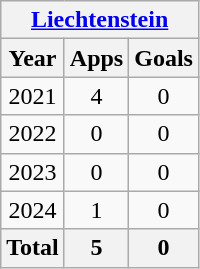<table class="wikitable" style="text-align:center">
<tr>
<th colspan="3"><a href='#'>Liechtenstein</a></th>
</tr>
<tr>
<th>Year</th>
<th>Apps</th>
<th>Goals</th>
</tr>
<tr>
<td>2021</td>
<td>4</td>
<td>0</td>
</tr>
<tr>
<td>2022</td>
<td>0</td>
<td>0</td>
</tr>
<tr>
<td>2023</td>
<td>0</td>
<td>0</td>
</tr>
<tr>
<td>2024</td>
<td>1</td>
<td>0</td>
</tr>
<tr>
<th colspan="1">Total</th>
<th>5</th>
<th>0</th>
</tr>
</table>
